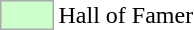<table>
<tr>
<td style="background-color:#CCFFCC; border:1px solid #aaaaaa; width:2em;"></td>
<td>Hall of Famer</td>
</tr>
</table>
